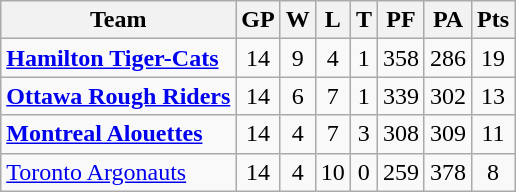<table class="wikitable" style="float:left; margin-right:1em">
<tr>
<th>Team</th>
<th>GP</th>
<th>W</th>
<th>L</th>
<th>T</th>
<th>PF</th>
<th>PA</th>
<th>Pts</th>
</tr>
<tr align="center">
<td align="left"><strong><a href='#'>Hamilton Tiger-Cats</a></strong></td>
<td>14</td>
<td>9</td>
<td>4</td>
<td>1</td>
<td>358</td>
<td>286</td>
<td>19</td>
</tr>
<tr align="center">
<td align="left"><strong><a href='#'>Ottawa Rough Riders</a></strong></td>
<td>14</td>
<td>6</td>
<td>7</td>
<td>1</td>
<td>339</td>
<td>302</td>
<td>13</td>
</tr>
<tr align="center">
<td align="left"><strong><a href='#'>Montreal Alouettes</a></strong></td>
<td>14</td>
<td>4</td>
<td>7</td>
<td>3</td>
<td>308</td>
<td>309</td>
<td>11</td>
</tr>
<tr align="center">
<td align="left"><a href='#'>Toronto Argonauts</a></td>
<td>14</td>
<td>4</td>
<td>10</td>
<td>0</td>
<td>259</td>
<td>378</td>
<td>8</td>
</tr>
</table>
